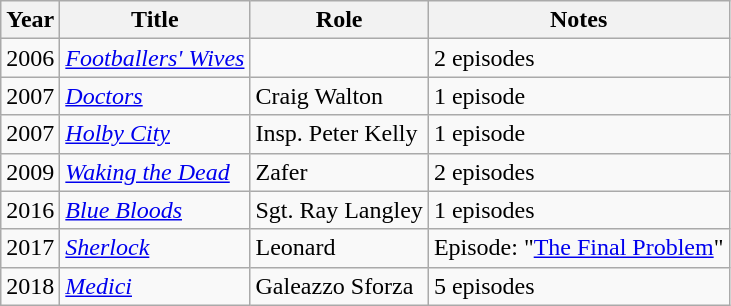<table class="wikitable">
<tr>
<th>Year</th>
<th>Title</th>
<th>Role</th>
<th>Notes</th>
</tr>
<tr>
<td>2006</td>
<td><em><a href='#'>Footballers' Wives</a></em></td>
<td></td>
<td>2 episodes</td>
</tr>
<tr>
<td>2007</td>
<td><a href='#'><em>Doctors</em></a></td>
<td>Craig Walton</td>
<td>1 episode</td>
</tr>
<tr>
<td>2007</td>
<td><em><a href='#'>Holby City</a></em></td>
<td>Insp. Peter Kelly</td>
<td>1 episode</td>
</tr>
<tr>
<td>2009</td>
<td><a href='#'><em>Waking the Dead</em></a></td>
<td>Zafer</td>
<td>2 episodes</td>
</tr>
<tr>
<td>2016</td>
<td><a href='#'><em>Blue Bloods</em></a></td>
<td>Sgt. Ray Langley</td>
<td>1 episodes</td>
</tr>
<tr>
<td>2017</td>
<td><a href='#'><em>Sherlock</em></a></td>
<td>Leonard</td>
<td>Episode: "<a href='#'>The Final Problem</a>"</td>
</tr>
<tr>
<td>2018</td>
<td><a href='#'><em>Medici</em></a></td>
<td>Galeazzo Sforza</td>
<td>5 episodes</td>
</tr>
</table>
